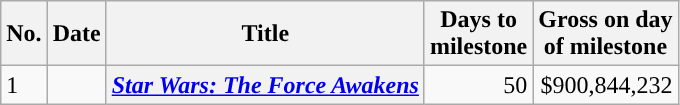<table class="wikitable">
<tr>
<th scope="col">No.</th>
<th scope="col">Date</th>
<th scope="col">Title</th>
<th scope="col">Days to <br>milestone</th>
<th scope="col">Gross on day <br>of milestone</th>
</tr>
<tr>
<td>1</td>
<td></td>
<th scope="row"><em><a href='#'>Star Wars: The Force Awakens</a></em></th>
<td style="text-align:right;">50</td>
<td style="text-align:right;">$900,844,232</td>
</tr>
</table>
